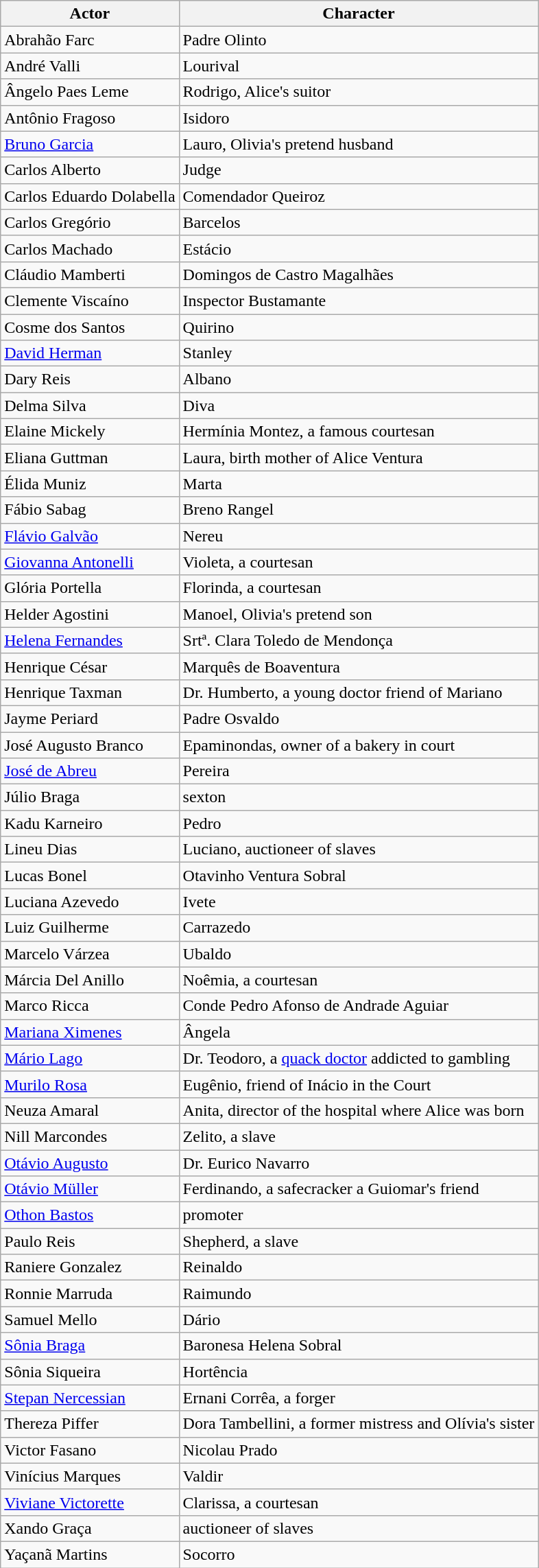<table class="wikitable sortable">
<tr>
<th>Actor</th>
<th>Character</th>
</tr>
<tr>
<td>Abrahão Farc</td>
<td>Padre Olinto</td>
</tr>
<tr>
<td>André Valli</td>
<td>Lourival</td>
</tr>
<tr>
<td>Ângelo Paes Leme</td>
<td>Rodrigo, Alice's suitor</td>
</tr>
<tr>
<td>Antônio Fragoso</td>
<td>Isidoro</td>
</tr>
<tr>
<td><a href='#'>Bruno Garcia</a></td>
<td>Lauro, Olivia's pretend husband</td>
</tr>
<tr>
<td>Carlos Alberto</td>
<td>Judge</td>
</tr>
<tr>
<td>Carlos Eduardo Dolabella</td>
<td>Comendador Queiroz</td>
</tr>
<tr>
<td>Carlos Gregório</td>
<td>Barcelos</td>
</tr>
<tr>
<td>Carlos Machado</td>
<td>Estácio</td>
</tr>
<tr>
<td>Cláudio Mamberti</td>
<td>Domingos de Castro Magalhães</td>
</tr>
<tr>
<td>Clemente Viscaíno</td>
<td>Inspector Bustamante</td>
</tr>
<tr>
<td>Cosme dos Santos</td>
<td>Quirino</td>
</tr>
<tr>
<td><a href='#'>David Herman</a></td>
<td>Stanley</td>
</tr>
<tr>
<td>Dary Reis</td>
<td>Albano</td>
</tr>
<tr>
<td>Delma Silva</td>
<td>Diva</td>
</tr>
<tr>
<td>Elaine Mickely</td>
<td>Hermínia Montez, a famous courtesan</td>
</tr>
<tr>
<td>Eliana Guttman</td>
<td>Laura, birth mother of Alice Ventura</td>
</tr>
<tr>
<td>Élida Muniz</td>
<td>Marta</td>
</tr>
<tr>
<td>Fábio Sabag</td>
<td>Breno Rangel</td>
</tr>
<tr>
<td><a href='#'>Flávio Galvão</a></td>
<td>Nereu</td>
</tr>
<tr>
<td><a href='#'>Giovanna Antonelli</a></td>
<td>Violeta, a courtesan</td>
</tr>
<tr>
<td>Glória Portella</td>
<td>Florinda, a courtesan</td>
</tr>
<tr>
<td>Helder Agostini</td>
<td>Manoel, Olivia's pretend son</td>
</tr>
<tr>
<td><a href='#'>Helena Fernandes</a></td>
<td>Srtª. Clara Toledo de Mendonça</td>
</tr>
<tr>
<td>Henrique César</td>
<td>Marquês de Boaventura</td>
</tr>
<tr>
<td>Henrique Taxman</td>
<td>Dr. Humberto, a young doctor friend of Mariano</td>
</tr>
<tr>
<td>Jayme Periard</td>
<td>Padre Osvaldo</td>
</tr>
<tr>
<td>José Augusto Branco</td>
<td>Epaminondas,  owner of a bakery in court</td>
</tr>
<tr>
<td><a href='#'>José de Abreu</a></td>
<td>Pereira</td>
</tr>
<tr>
<td>Júlio Braga</td>
<td>sexton</td>
</tr>
<tr>
<td>Kadu Karneiro</td>
<td>Pedro</td>
</tr>
<tr>
<td>Lineu Dias</td>
<td>Luciano, auctioneer of slaves</td>
</tr>
<tr>
<td>Lucas Bonel</td>
<td>Otavinho Ventura Sobral</td>
</tr>
<tr>
<td>Luciana Azevedo</td>
<td>Ivete</td>
</tr>
<tr>
<td>Luiz Guilherme</td>
<td>Carrazedo</td>
</tr>
<tr>
<td>Marcelo Várzea</td>
<td>Ubaldo</td>
</tr>
<tr>
<td>Márcia Del Anillo</td>
<td>Noêmia, a courtesan</td>
</tr>
<tr>
<td>Marco Ricca</td>
<td>Conde Pedro Afonso de Andrade Aguiar</td>
</tr>
<tr>
<td><a href='#'>Mariana Ximenes</a></td>
<td>Ângela</td>
</tr>
<tr>
<td><a href='#'>Mário Lago</a></td>
<td>Dr. Teodoro, a <a href='#'>quack doctor</a> addicted to gambling</td>
</tr>
<tr>
<td><a href='#'>Murilo Rosa</a></td>
<td>Eugênio, friend of Inácio in the Court</td>
</tr>
<tr>
<td>Neuza Amaral</td>
<td>Anita, director of the hospital where Alice was born</td>
</tr>
<tr>
<td>Nill Marcondes</td>
<td>Zelito, a slave</td>
</tr>
<tr>
<td><a href='#'>Otávio Augusto</a></td>
<td>Dr. Eurico Navarro</td>
</tr>
<tr>
<td><a href='#'>Otávio Müller</a></td>
<td>Ferdinando, a safecracker a Guiomar's friend</td>
</tr>
<tr>
<td><a href='#'>Othon Bastos</a></td>
<td>promoter</td>
</tr>
<tr>
<td>Paulo Reis</td>
<td>Shepherd, a slave</td>
</tr>
<tr>
<td>Raniere Gonzalez</td>
<td>Reinaldo</td>
</tr>
<tr>
<td>Ronnie Marruda</td>
<td>Raimundo</td>
</tr>
<tr>
<td>Samuel Mello</td>
<td>Dário</td>
</tr>
<tr>
<td><a href='#'>Sônia Braga</a></td>
<td>Baronesa Helena Sobral</td>
</tr>
<tr>
<td>Sônia Siqueira</td>
<td>Hortência</td>
</tr>
<tr>
<td><a href='#'>Stepan Nercessian</a></td>
<td>Ernani Corrêa, a forger</td>
</tr>
<tr>
<td>Thereza Piffer</td>
<td>Dora Tambellini, a former mistress and Olívia's sister</td>
</tr>
<tr>
<td>Victor Fasano</td>
<td>Nicolau Prado</td>
</tr>
<tr>
<td>Vinícius Marques</td>
<td>Valdir</td>
</tr>
<tr>
<td><a href='#'>Viviane Victorette</a></td>
<td>Clarissa, a courtesan</td>
</tr>
<tr>
<td>Xando Graça</td>
<td>auctioneer of slaves</td>
</tr>
<tr>
<td>Yaçanã Martins</td>
<td>Socorro</td>
</tr>
</table>
